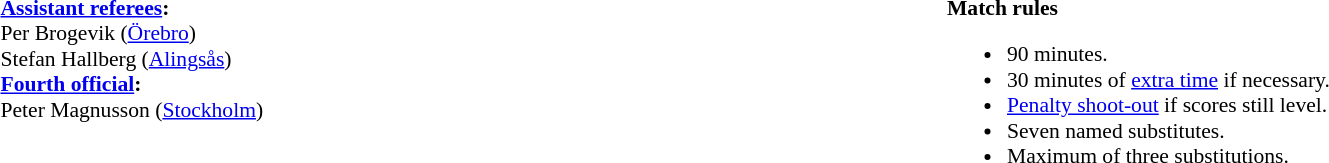<table width=100% style="font-size: 90%">
<tr>
<td width=50% valign=top><br><strong><a href='#'>Assistant referees</a>:</strong>
<br>Per Brogevik (<a href='#'>Örebro</a>)
<br>Stefan Hallberg (<a href='#'>Alingsås</a>)
<br><strong><a href='#'>Fourth official</a>:</strong>
<br>Peter Magnusson (<a href='#'>Stockholm</a>)</td>
<td width=50% valign=top><br><strong>Match rules</strong><ul><li>90 minutes.</li><li>30 minutes of <a href='#'>extra time</a> if necessary.</li><li><a href='#'>Penalty shoot-out</a> if scores still level.</li><li>Seven named substitutes.</li><li>Maximum of three substitutions.</li></ul></td>
</tr>
</table>
